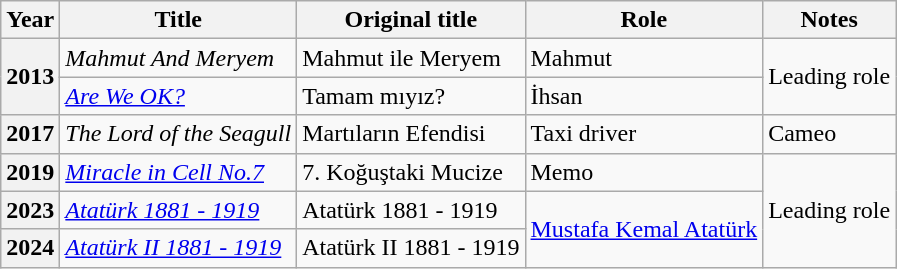<table class="wikitable plainrowheaders sortable" style="font-size:100%">
<tr>
<th scope="col">Year</th>
<th scope="col">Title</th>
<th scope="col">Original title</th>
<th scope="col">Role</th>
<th scope="col">Notes</th>
</tr>
<tr>
<th rowspan="2" scope="row">2013</th>
<td><em>Mahmut And Meryem</em></td>
<td>Mahmut ile Meryem</td>
<td>Mahmut</td>
<td rowspan="2">Leading role</td>
</tr>
<tr>
<td><em><a href='#'>Are We OK?</a></em></td>
<td>Tamam mıyız?</td>
<td>İhsan</td>
</tr>
<tr>
<th scope="row">2017</th>
<td><em>The Lord of the Seagull</em></td>
<td>Martıların Efendisi</td>
<td>Taxi driver</td>
<td>Cameo</td>
</tr>
<tr>
<th scope="row">2019</th>
<td><em><a href='#'>Miracle in Cell No.7</a></em></td>
<td>7. Koğuştaki Mucize</td>
<td>Memo</td>
<td rowspan="3">Leading role</td>
</tr>
<tr>
<th scope="row">2023</th>
<td><em><a href='#'>Atatürk 1881 - 1919</a></em></td>
<td>Atatürk 1881 - 1919</td>
<td rowspan="2"><a href='#'>Mustafa Kemal Atatürk</a></td>
</tr>
<tr>
<th scope="row">2024</th>
<td><em><a href='#'>Atatürk II 1881 - 1919</a></em></td>
<td>Atatürk II 1881 - 1919</td>
</tr>
</table>
